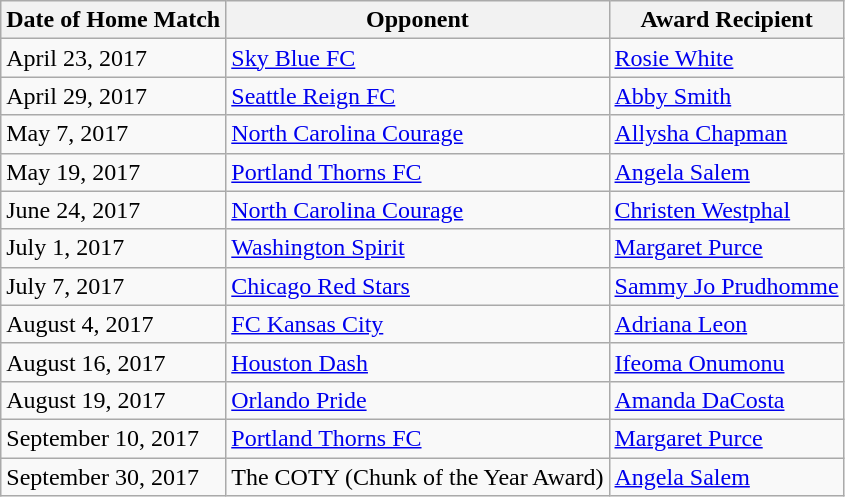<table class="wikitable">
<tr>
<th>Date of Home Match</th>
<th>Opponent</th>
<th>Award Recipient</th>
</tr>
<tr>
<td>April 23, 2017</td>
<td><a href='#'>Sky Blue FC</a></td>
<td><a href='#'>Rosie White</a></td>
</tr>
<tr>
<td>April 29, 2017</td>
<td><a href='#'>Seattle Reign FC</a></td>
<td><a href='#'>Abby Smith</a></td>
</tr>
<tr>
<td>May 7, 2017</td>
<td><a href='#'>North Carolina Courage</a></td>
<td><a href='#'>Allysha Chapman</a></td>
</tr>
<tr>
<td>May 19, 2017</td>
<td><a href='#'>Portland Thorns FC</a></td>
<td><a href='#'>Angela Salem</a></td>
</tr>
<tr>
<td>June 24, 2017</td>
<td><a href='#'>North Carolina Courage</a></td>
<td><a href='#'>Christen Westphal</a></td>
</tr>
<tr>
<td>July 1, 2017</td>
<td><a href='#'>Washington Spirit</a></td>
<td><a href='#'>Margaret Purce</a></td>
</tr>
<tr>
<td>July 7, 2017</td>
<td><a href='#'>Chicago Red Stars</a></td>
<td><a href='#'>Sammy Jo Prudhomme</a></td>
</tr>
<tr>
<td>August 4, 2017</td>
<td><a href='#'>FC Kansas City</a></td>
<td><a href='#'>Adriana Leon</a></td>
</tr>
<tr>
<td>August 16, 2017</td>
<td><a href='#'>Houston Dash</a></td>
<td><a href='#'>Ifeoma Onumonu</a></td>
</tr>
<tr>
<td>August 19, 2017</td>
<td><a href='#'>Orlando Pride</a></td>
<td><a href='#'>Amanda DaCosta</a></td>
</tr>
<tr>
<td>September 10, 2017</td>
<td><a href='#'>Portland Thorns FC</a></td>
<td><a href='#'>Margaret Purce</a></td>
</tr>
<tr>
<td>September 30, 2017</td>
<td>The COTY (Chunk of the Year Award)</td>
<td><a href='#'>Angela Salem</a></td>
</tr>
</table>
